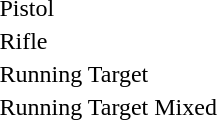<table>
<tr>
<td>Pistol</td>
<td></td>
<td></td>
<td></td>
</tr>
<tr>
<td>Rifle</td>
<td></td>
<td></td>
<td></td>
</tr>
<tr>
<td>Running Target</td>
<td></td>
<td></td>
<td></td>
</tr>
<tr>
<td>Running Target Mixed</td>
<td></td>
<td></td>
<td></td>
</tr>
</table>
